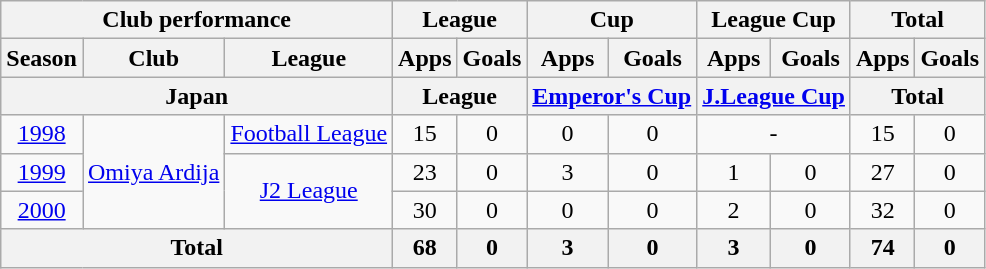<table class="wikitable" style="text-align:center;">
<tr>
<th colspan=3>Club performance</th>
<th colspan=2>League</th>
<th colspan=2>Cup</th>
<th colspan=2>League Cup</th>
<th colspan=2>Total</th>
</tr>
<tr>
<th>Season</th>
<th>Club</th>
<th>League</th>
<th>Apps</th>
<th>Goals</th>
<th>Apps</th>
<th>Goals</th>
<th>Apps</th>
<th>Goals</th>
<th>Apps</th>
<th>Goals</th>
</tr>
<tr>
<th colspan=3>Japan</th>
<th colspan=2>League</th>
<th colspan=2><a href='#'>Emperor's Cup</a></th>
<th colspan=2><a href='#'>J.League Cup</a></th>
<th colspan=2>Total</th>
</tr>
<tr>
<td><a href='#'>1998</a></td>
<td rowspan="3"><a href='#'>Omiya Ardija</a></td>
<td><a href='#'>Football League</a></td>
<td>15</td>
<td>0</td>
<td>0</td>
<td>0</td>
<td colspan="2">-</td>
<td>15</td>
<td>0</td>
</tr>
<tr>
<td><a href='#'>1999</a></td>
<td rowspan="2"><a href='#'>J2 League</a></td>
<td>23</td>
<td>0</td>
<td>3</td>
<td>0</td>
<td>1</td>
<td>0</td>
<td>27</td>
<td>0</td>
</tr>
<tr>
<td><a href='#'>2000</a></td>
<td>30</td>
<td>0</td>
<td>0</td>
<td>0</td>
<td>2</td>
<td>0</td>
<td>32</td>
<td>0</td>
</tr>
<tr>
<th colspan=3>Total</th>
<th>68</th>
<th>0</th>
<th>3</th>
<th>0</th>
<th>3</th>
<th>0</th>
<th>74</th>
<th>0</th>
</tr>
</table>
